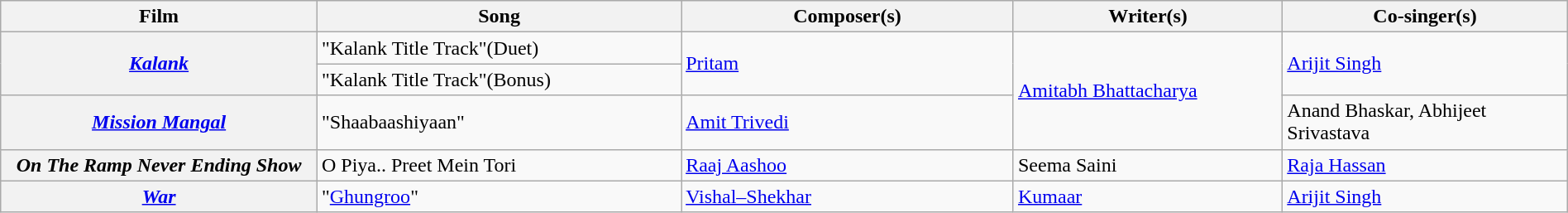<table class="wikitable plainrowheaders" width="100%" textcolor:#000;">
<tr>
<th scope="col" width=20%><strong>Film</strong></th>
<th scope="col" width=23%><strong>Song</strong></th>
<th scope="col" width=21%><strong>Composer(s)</strong></th>
<th scope="col" width=17%><strong>Writer(s)</strong></th>
<th scope="col" width=18%><strong>Co-singer(s)</strong></th>
</tr>
<tr>
<th rowspan="2"><em><a href='#'>Kalank</a></em></th>
<td>"Kalank Title Track"(Duet)</td>
<td rowspan="2"><a href='#'>Pritam</a></td>
<td rowspan="3"><a href='#'>Amitabh Bhattacharya</a></td>
<td rowspan="2"><a href='#'>Arijit Singh</a></td>
</tr>
<tr>
<td>"Kalank Title Track"(Bonus)</td>
</tr>
<tr>
<th><em><a href='#'>Mission Mangal</a></em></th>
<td>"Shaabaashiyaan"</td>
<td><a href='#'>Amit Trivedi</a></td>
<td>Anand Bhaskar, Abhijeet Srivastava</td>
</tr>
<tr>
<th><em>On The Ramp Never Ending Show</em></th>
<td>O Piya.. Preet Mein Tori</td>
<td><a href='#'>Raaj Aashoo</a></td>
<td>Seema Saini</td>
<td><a href='#'>Raja Hassan</a></td>
</tr>
<tr>
<th><em><a href='#'>War</a></em></th>
<td>"<a href='#'>Ghungroo</a>"</td>
<td><a href='#'>Vishal–Shekhar</a></td>
<td><a href='#'>Kumaar</a></td>
<td><a href='#'>Arijit Singh</a></td>
</tr>
</table>
